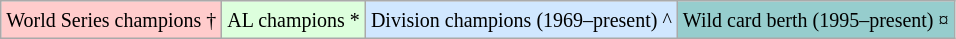<table class="wikitable" border="1">
<tr>
<td bgcolor="#FFCCCC"><small>World Series champions †</small></td>
<td bgcolor="#ddffdd"><small>AL champions *</small></td>
<td bgcolor="#D0E7FF"><small>Division champions (1969–present) ^</small></td>
<td bgcolor="#96CDCD"><small>Wild card berth (1995–present) ¤</small></td>
</tr>
</table>
